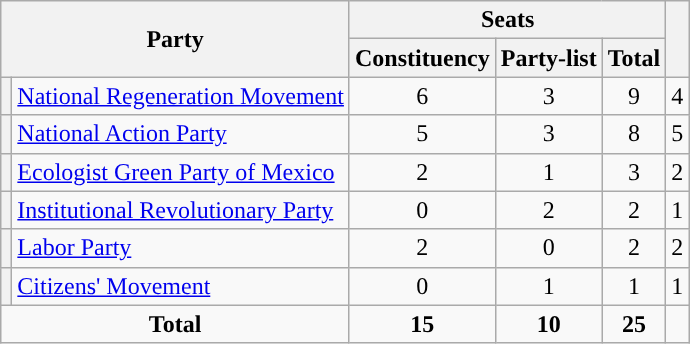<table class="wikitable" style="text-align:center;">
<tr>
<th colspan="2" rowspan="2">Party</th>
<th colspan="3">Seats</th>
<th rowspan="2"></th>
</tr>
<tr>
<th style="width:3em"><strong>Constituency</strong></th>
<th>Party-list</th>
<th>Total</th>
</tr>
<tr>
<th style="background-color:"></th>
<td style="text-align:left;"><a href='#'>National Regeneration Movement</a></td>
<td>6</td>
<td>3</td>
<td>9</td>
<td> 4</td>
</tr>
<tr>
<th style="background-color:"></th>
<td style="text-align:left;"><a href='#'>National Action Party</a></td>
<td>5</td>
<td>3</td>
<td>8</td>
<td> 5</td>
</tr>
<tr>
<th style="background-color:"></th>
<td style="text-align:left;"><a href='#'>Ecologist Green Party of Mexico</a></td>
<td>2</td>
<td>1</td>
<td>3</td>
<td> 2</td>
</tr>
<tr>
<th style="background-color:"></th>
<td style="text-align:left;"><a href='#'>Institutional Revolutionary Party</a></td>
<td>0</td>
<td>2</td>
<td>2</td>
<td> 1</td>
</tr>
<tr>
<th style="background-color:"></th>
<td style="text-align:left;"><a href='#'>Labor Party</a></td>
<td>2</td>
<td>0</td>
<td>2</td>
<td> 2</td>
</tr>
<tr>
<th style="background-color:"></th>
<td style="text-align:left;"><a href='#'>Citizens' Movement</a></td>
<td>0</td>
<td>1</td>
<td>1</td>
<td> 1</td>
</tr>
<tr>
<td colspan="2"><strong>Total</strong></td>
<td><strong>15</strong></td>
<td><strong>10</strong></td>
<td><strong>25</strong></td>
<td></td>
</tr>
</table>
